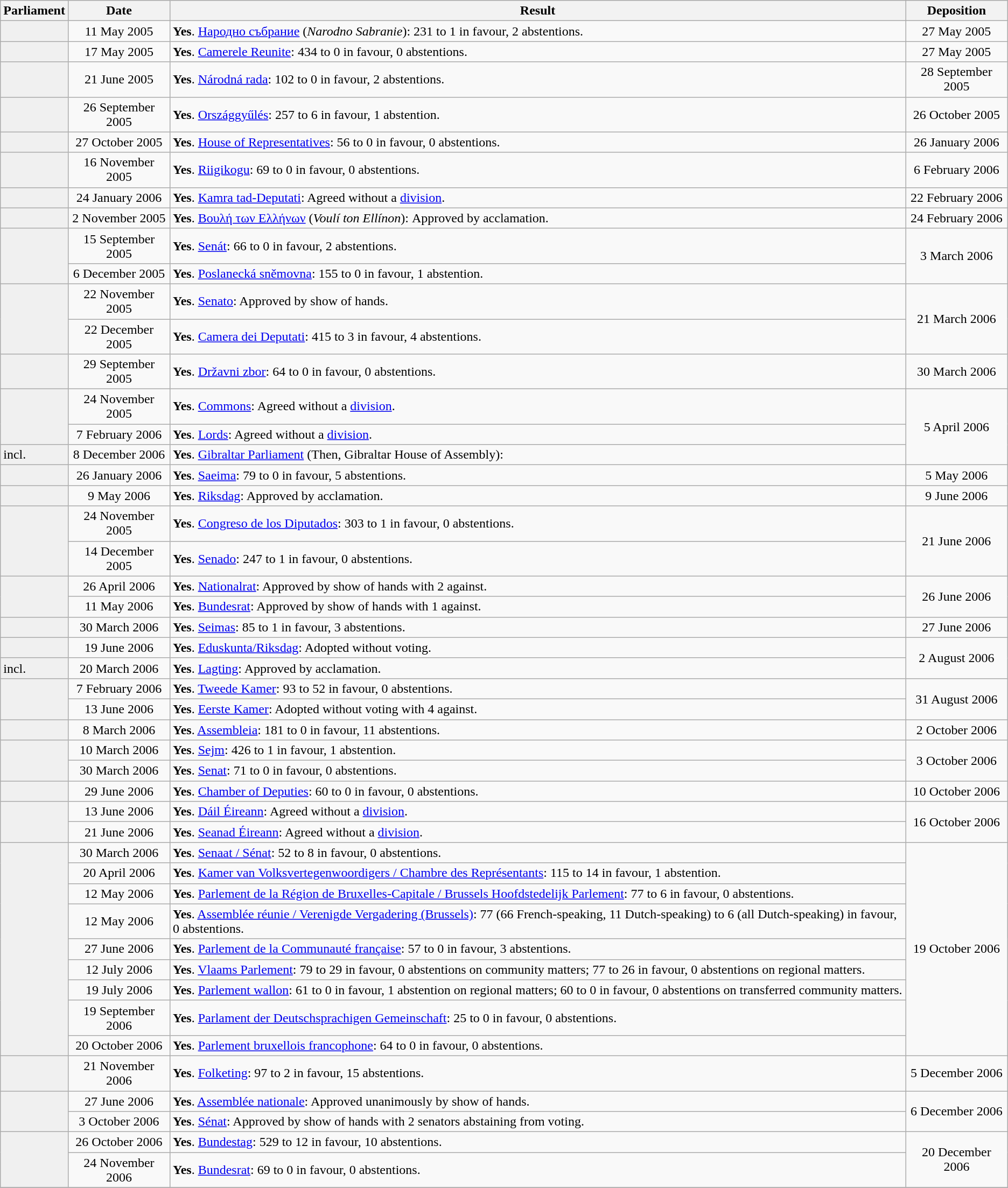<table class="wikitable">
<tr style="background:#efefef;">
<th>Parliament</th>
<th>Date</th>
<th>Result</th>
<th>Deposition</th>
</tr>
<tr>
<td bgcolor="#F0F0F0"></td>
<td align="center">11 May 2005</td>
<td><strong>Yes</strong>. <a href='#'>Народно събрание</a> (<em>Narodno Sabranie</em>): 231 to 1 in favour, 2 abstentions.</td>
<td align="center">27 May 2005</td>
</tr>
<tr>
<td bgcolor="#F0F0F0"></td>
<td align="center">17 May 2005</td>
<td><strong>Yes</strong>. <a href='#'>Camerele Reunite</a>: 434 to 0 in favour, 0 abstentions.</td>
<td align="center">27 May 2005</td>
</tr>
<tr>
<td bgcolor="#F0F0F0"></td>
<td align="center">21 June 2005</td>
<td><strong>Yes</strong>. <a href='#'>Národná rada</a>: 102 to 0 in favour, 2 abstentions.</td>
<td align="center">28 September 2005</td>
</tr>
<tr>
<td bgcolor="#F0F0F0"></td>
<td align="center">26 September 2005</td>
<td><strong>Yes</strong>. <a href='#'>Országgyűlés</a>: 257 to 6 in favour, 1 abstention.</td>
<td align="center">26 October 2005</td>
</tr>
<tr>
<td bgcolor="#F0F0F0"></td>
<td align="center">27 October 2005</td>
<td><strong>Yes</strong>. <a href='#'>House of Representatives</a>: 56 to 0 in favour, 0 abstentions.</td>
<td align="center">26 January 2006</td>
</tr>
<tr>
<td bgcolor="#F0F0F0"></td>
<td align="center">16 November 2005</td>
<td><strong>Yes</strong>. <a href='#'>Riigikogu</a>: 69 to 0 in favour, 0 abstentions.</td>
<td align="center">6 February 2006</td>
</tr>
<tr>
<td bgcolor="#F0F0F0"></td>
<td align="center">24 January 2006</td>
<td><strong>Yes</strong>. <a href='#'>Kamra tad-Deputati</a>: Agreed without a <a href='#'>division</a>.</td>
<td align="center">22 February 2006</td>
</tr>
<tr>
<td bgcolor="#F0F0F0"></td>
<td align="center">2 November 2005</td>
<td><strong>Yes</strong>. <a href='#'>Βουλή των Ελλήνων</a> (<em>Voulí ton Ellínon</em>): Approved by acclamation.</td>
<td align="center">24 February 2006</td>
</tr>
<tr>
<td rowspan="2" bgcolor="#F0F0F0"></td>
<td align="center">15 September 2005</td>
<td><strong>Yes</strong>. <a href='#'>Senát</a>: 66 to 0 in favour, 2 abstentions.</td>
<td rowspan="2" align="center">3 March 2006</td>
</tr>
<tr>
<td align="center">6 December 2005</td>
<td><strong>Yes</strong>.  <a href='#'>Poslanecká sněmovna</a>: 155 to 0 in favour, 1 abstention.</td>
</tr>
<tr>
<td rowspan="2" bgcolor="#F0F0F0"></td>
<td align="center">22 November 2005</td>
<td><strong>Yes</strong>. <a href='#'>Senato</a>: Approved by show of hands.</td>
<td rowspan="2" align="center">21 March 2006</td>
</tr>
<tr>
<td align="center">22 December 2005</td>
<td><strong>Yes</strong>.  <a href='#'>Camera dei Deputati</a>: 415 to 3 in favour, 4 abstentions.</td>
</tr>
<tr>
<td bgcolor="#F0F0F0"></td>
<td align="center">29 September 2005</td>
<td><strong>Yes</strong>. <a href='#'>Državni zbor</a>: 64 to 0 in favour, 0 abstentions.</td>
<td align="center">30 March 2006</td>
</tr>
<tr>
<td rowspan="2" align="left" bgcolor="#F0F0F0"></td>
<td align="center">24 November 2005</td>
<td><strong>Yes</strong>. <a href='#'>Commons</a>: Agreed without a <a href='#'>division</a>.</td>
<td rowspan="3" align="center">5 April 2006</td>
</tr>
<tr>
<td align="center">7 February 2006</td>
<td><strong>Yes</strong>. <a href='#'>Lords</a>: Agreed without a <a href='#'>division</a>.</td>
</tr>
<tr>
<td bgcolor="#F0F0F0">incl. </td>
<td align="center">8 December 2006</td>
<td><strong>Yes</strong>. <a href='#'>Gibraltar Parliament</a> (Then, Gibraltar House of Assembly):</td>
</tr>
<tr>
<td bgcolor="#F0F0F0"></td>
<td align="center">26 January 2006</td>
<td><strong>Yes</strong>. <a href='#'>Saeima</a>: 79 to 0 in favour, 5 abstentions.</td>
<td align="center">5 May 2006</td>
</tr>
<tr>
<td bgcolor="#F0F0F0"></td>
<td align="center">9 May 2006</td>
<td><strong>Yes</strong>. <a href='#'>Riksdag</a>: Approved by acclamation.</td>
<td align="center">9 June 2006</td>
</tr>
<tr>
<td rowspan="2" bgcolor="#F0F0F0"></td>
<td align="center">24 November 2005</td>
<td><strong>Yes</strong>. <a href='#'>Congreso de los Diputados</a>: 303 to 1 in favour, 0 abstentions.</td>
<td rowspan="2" align="center">21 June 2006</td>
</tr>
<tr>
<td align="center">14 December 2005</td>
<td><strong>Yes</strong>. <a href='#'>Senado</a>: 247 to 1 in favour, 0 abstentions.</td>
</tr>
<tr>
<td rowspan="2" bgcolor="#F0F0F0"></td>
<td align="center">26 April 2006</td>
<td><strong>Yes</strong>. <a href='#'>Nationalrat</a>: Approved by show of hands with 2 against.</td>
<td rowspan="2" align="center">26 June 2006</td>
</tr>
<tr>
<td align="center">11 May 2006</td>
<td><strong>Yes</strong>.  <a href='#'>Bundesrat</a>: Approved by show of hands with 1 against.</td>
</tr>
<tr>
<td bgcolor="#F0F0F0"></td>
<td align="center">30 March 2006</td>
<td><strong>Yes</strong>. <a href='#'>Seimas</a>: 85 to 1 in favour, 3 abstentions.</td>
<td align="center">27 June 2006</td>
</tr>
<tr>
<td bgcolor="#F0F0F0"></td>
<td align="center">19 June 2006</td>
<td><strong>Yes</strong>. <a href='#'>Eduskunta/Riksdag</a>: Adopted without voting.</td>
<td rowspan="2" align="center">2 August 2006</td>
</tr>
<tr>
<td bgcolor="#F0F0F0">incl. </td>
<td align="center">20 March 2006</td>
<td><strong>Yes</strong>. <a href='#'>Lagting</a>: Approved by acclamation.</td>
</tr>
<tr>
<td rowspan="2" bgcolor="#F0F0F0"></td>
<td align="center">7 February 2006</td>
<td><strong>Yes</strong>. <a href='#'>Tweede Kamer</a>: 93 to 52 in favour, 0 abstentions.</td>
<td rowspan="2" align="center">31 August 2006</td>
</tr>
<tr>
<td align="center">13 June 2006</td>
<td><strong>Yes</strong>. <a href='#'>Eerste Kamer</a>: Adopted without voting with 4 against.</td>
</tr>
<tr>
<td bgcolor="#F0F0F0"></td>
<td align="center">8 March 2006</td>
<td><strong>Yes</strong>. <a href='#'>Assembleia</a>: 181 to 0 in favour, 11 abstentions.</td>
<td align="center">2 October 2006</td>
</tr>
<tr>
<td rowspan="2" bgcolor="#F0F0F0"></td>
<td align="center">10 March 2006</td>
<td><strong>Yes</strong>. <a href='#'>Sejm</a>: 426 to 1 in favour, 1 abstention.</td>
<td rowspan="2" align="center">3 October 2006</td>
</tr>
<tr>
<td align="center">30 March 2006</td>
<td><strong>Yes</strong>. <a href='#'>Senat</a>: 71 to 0 in favour, 0 abstentions.</td>
</tr>
<tr>
<td bgcolor="#F0F0F0"></td>
<td align="center">29 June 2006</td>
<td><strong>Yes</strong>. <a href='#'>Chamber of Deputies</a>: 60 to 0 in favour, 0 abstentions.</td>
<td align="center">10 October 2006</td>
</tr>
<tr>
<td rowspan="2" bgcolor="#F0F0F0"></td>
<td align="center">13 June 2006</td>
<td><strong>Yes</strong>. <a href='#'>Dáil Éireann</a>: Agreed without a <a href='#'>division</a>.</td>
<td rowspan="2" align="center">16 October 2006</td>
</tr>
<tr>
<td align="center">21 June 2006</td>
<td><strong>Yes</strong>. <a href='#'>Seanad Éireann</a>: Agreed without a <a href='#'>division</a>.</td>
</tr>
<tr>
<td rowspan="9" bgcolor="#F0F0F0"></td>
<td align="center">30 March 2006</td>
<td><strong>Yes</strong>. <a href='#'>Senaat / Sénat</a>: 52 to 8 in favour, 0 abstentions.</td>
<td rowspan="9" align="center">19 October 2006</td>
</tr>
<tr>
<td align="center">20 April 2006</td>
<td><strong>Yes</strong>. <a href='#'>Kamer van Volksvertegenwoordigers / Chambre des Représentants</a>: 115 to 14 in favour, 1 abstention.</td>
</tr>
<tr>
<td align="center">12 May 2006</td>
<td><strong>Yes</strong>. <a href='#'>Parlement de la Région de Bruxelles-Capitale / Brussels Hoofdstedelijk Parlement</a>: 77 to 6 in favour, 0 abstentions.</td>
</tr>
<tr>
<td align="center">12 May 2006</td>
<td><strong>Yes</strong>. <a href='#'>Assemblée réunie / Verenigde Vergadering (Brussels)</a>: 77 (66 French-speaking, 11 Dutch-speaking) to 6 (all Dutch-speaking) in favour, 0 abstentions.</td>
</tr>
<tr>
<td align="center">27 June 2006</td>
<td><strong>Yes</strong>. <a href='#'>Parlement de la Communauté française</a>: 57 to 0 in favour, 3 abstentions.</td>
</tr>
<tr>
<td align="center">12 July 2006</td>
<td><strong>Yes</strong>. <a href='#'>Vlaams Parlement</a>: 79 to 29 in favour, 0 abstentions on community matters; 77 to 26 in favour, 0 abstentions on regional matters.</td>
</tr>
<tr>
<td align="center">19 July 2006</td>
<td><strong>Yes</strong>. <a href='#'>Parlement wallon</a>: 61 to 0 in favour, 1 abstention on regional matters; 60 to 0 in favour, 0 abstentions on transferred community matters.</td>
</tr>
<tr>
<td align="center">19 September 2006</td>
<td><strong>Yes</strong>. <a href='#'>Parlament der Deutschsprachigen Gemeinschaft</a>: 25 to 0 in favour, 0 abstentions.</td>
</tr>
<tr>
<td align="center">20 October 2006</td>
<td><strong>Yes</strong>. <a href='#'>Parlement bruxellois francophone</a>:  64 to 0 in favour, 0 abstentions.</td>
</tr>
<tr>
<td bgcolor="#F0F0F0"></td>
<td align="center">21 November 2006</td>
<td><strong>Yes</strong>. <a href='#'>Folketing</a>: 97 to 2 in favour, 15 abstentions.</td>
<td align="center">5 December 2006</td>
</tr>
<tr>
<td rowspan="2" bgcolor="#F0F0F0"></td>
<td align="center">27 June 2006</td>
<td><strong>Yes</strong>. <a href='#'>Assemblée nationale</a>: Approved unanimously by show of hands. </td>
<td rowspan="2" align="center">6 December 2006</td>
</tr>
<tr>
<td align="center">3 October 2006</td>
<td><strong>Yes</strong>. <a href='#'>Sénat</a>: Approved by show of hands with 2 senators abstaining from voting. </td>
</tr>
<tr>
<td rowspan="2" bgcolor="#F0F0F0"></td>
<td align="center">26 October 2006</td>
<td><strong>Yes</strong>. <a href='#'>Bundestag</a>:  529 to 12 in favour, 10 abstentions.</td>
<td rowspan="2" align="center">20 December 2006</td>
</tr>
<tr>
<td align="center">24 November 2006</td>
<td><strong>Yes</strong>. <a href='#'>Bundesrat</a>: 69 to 0 in favour, 0 abstentions.</td>
</tr>
<tr>
</tr>
</table>
